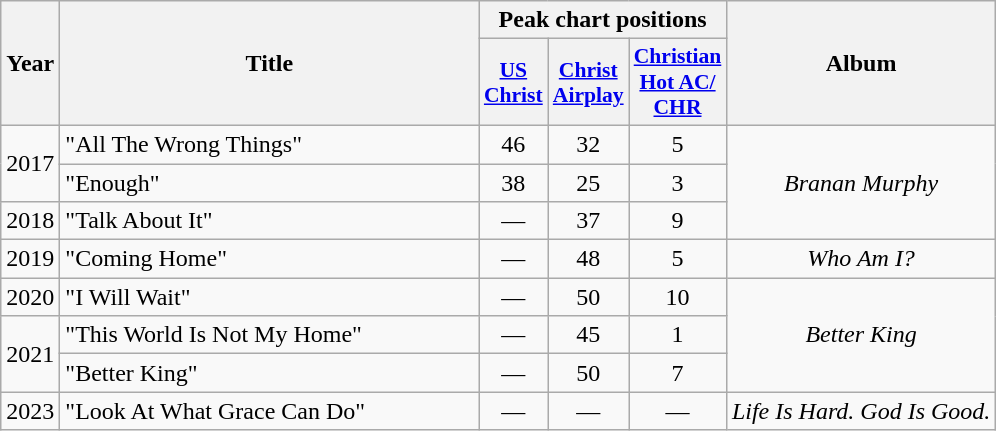<table class="wikitable"  style="text-align:center">
<tr>
<th scope="col" rowspan="2">Year</th>
<th scope="col" rowspan="2" style="width:17em;">Title</th>
<th scope="col" colspan="3">Peak chart positions</th>
<th scope="col" rowspan="2">Album</th>
</tr>
<tr>
<th scope="col" style="width:2.5em;font-size:90%;"><a href='#'>US<br>Christ</a><br></th>
<th style="width:3em; font-size:90%"><a href='#'>Christ<br>Airplay</a><br></th>
<th style="width:3em; font-size:90%"><a href='#'>Christian</a><br><a href='#'>Hot AC/</a><br><a href='#'>CHR</a><br></th>
</tr>
<tr>
<td rowspan="2">2017</td>
<td style="text-align:left">"All The Wrong Things"<br></td>
<td>46</td>
<td>32</td>
<td>5</td>
<td rowspan="3"><em>Branan Murphy</em></td>
</tr>
<tr>
<td style="text-align:left">"Enough"</td>
<td>38</td>
<td>25</td>
<td>3</td>
</tr>
<tr>
<td rowspan="1">2018</td>
<td style="text-align:left">"Talk About It"</td>
<td>—</td>
<td>37</td>
<td>9</td>
</tr>
<tr>
<td>2019</td>
<td style="text-align:left">"Coming Home"</td>
<td>—</td>
<td>48</td>
<td>5</td>
<td><em>Who Am I? </em></td>
</tr>
<tr>
<td>2020</td>
<td style="text-align:left">"I Will Wait"</td>
<td>—</td>
<td>50</td>
<td>10</td>
<td rowspan="3"><em>Better King</em></td>
</tr>
<tr>
<td rowspan="2">2021</td>
<td style="text-align:left">"This World Is Not My Home"</td>
<td>—</td>
<td>45</td>
<td>1</td>
</tr>
<tr>
<td style="text-align:left">"Better King"</td>
<td>—</td>
<td>50</td>
<td>7</td>
</tr>
<tr>
<td>2023</td>
<td style="text-align:left">"Look At What Grace Can Do"</td>
<td>—</td>
<td>—</td>
<td>—</td>
<td><em>Life Is Hard. God Is Good.</em></td>
</tr>
</table>
